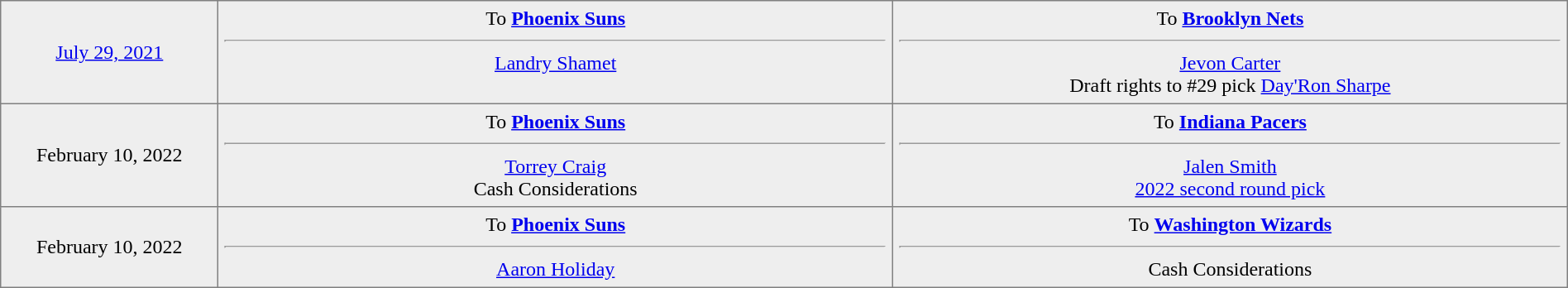<table border="1" style="border-collapse:collapse; text-align:center; width:100%;"  cellpadding="5">
<tr style="background:#eee;">
<td style="width:10%;"><a href='#'>July 29, 2021</a></td>
<td style="width:31%; vertical-align:top;">To <strong><a href='#'>Phoenix Suns</a></strong><hr><a href='#'>Landry Shamet</a></td>
<td style="width:31%; vertical-align:top;">To <strong><a href='#'>Brooklyn Nets</a></strong><hr><a href='#'>Jevon Carter</a><br>Draft rights to #29 pick <a href='#'>Day'Ron Sharpe</a></td>
</tr>
<tr style="background:#eee;">
<td style="width:10%;">February 10, 2022</td>
<td style="width:31%; vertical-align:top;">To <strong><a href='#'>Phoenix Suns</a></strong><hr><a href='#'>Torrey Craig</a><br>Cash Considerations</td>
<td style="width:31%; vertical-align:top;">To <strong><a href='#'>Indiana Pacers</a></strong><hr><a href='#'>Jalen Smith</a><br><a href='#'>2022 second round pick</a></td>
</tr>
<tr style="background:#eee;">
<td style="width:10%;">February 10, 2022</td>
<td style="width:31%; vertical-align:top;">To <strong><a href='#'>Phoenix Suns</a></strong><hr><a href='#'>Aaron Holiday</a></td>
<td style="width:31%; vertical-align:top;">To <strong><a href='#'>Washington Wizards</a></strong><hr>Cash Considerations</td>
</tr>
</table>
